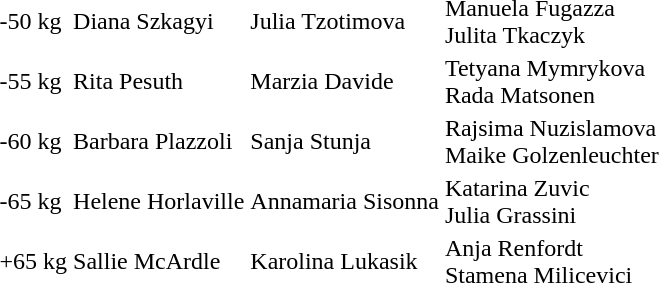<table>
<tr>
<td>-50 kg</td>
<td>Diana Szkagyi </td>
<td>Julia Tzotimova </td>
<td>Manuela Fugazza <br>Julita Tkaczyk </td>
</tr>
<tr>
<td>-55 kg</td>
<td>Rita Pesuth </td>
<td>Marzia Davide </td>
<td>Tetyana Mymrykova <br>Rada Matsonen </td>
</tr>
<tr>
<td>-60 kg</td>
<td>Barbara Plazzoli </td>
<td>Sanja Stunja </td>
<td>Rajsima Nuzislamova <br>Maike Golzenleuchter </td>
</tr>
<tr>
<td>-65 kg</td>
<td>Helene Horlaville </td>
<td>Annamaria Sisonna </td>
<td>Katarina Zuvic <br>Julia Grassini </td>
</tr>
<tr>
<td>+65 kg</td>
<td>Sallie McArdle </td>
<td>Karolina Lukasik </td>
<td>Anja Renfordt <br>Stamena Milicevici </td>
</tr>
<tr>
</tr>
</table>
